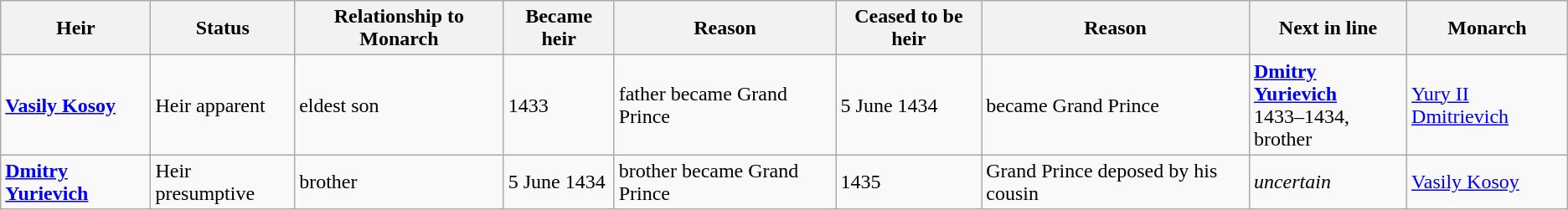<table class="wikitable">
<tr>
<th>Heir</th>
<th>Status</th>
<th>Relationship to Monarch</th>
<th>Became heir</th>
<th>Reason</th>
<th>Ceased to be heir</th>
<th>Reason</th>
<th>Next in line</th>
<th>Monarch</th>
</tr>
<tr>
<td><strong><a href='#'>Vasily Kosoy</a></strong></td>
<td>Heir apparent</td>
<td>eldest son</td>
<td>1433</td>
<td>father became Grand Prince</td>
<td>5 June 1434</td>
<td>became Grand Prince</td>
<td><strong><a href='#'>Dmitry Yurievich</a></strong><br>1433–1434, brother</td>
<td><a href='#'>Yury II Dmitrievich</a></td>
</tr>
<tr>
<td><strong><a href='#'>Dmitry Yurievich</a></strong></td>
<td>Heir presumptive</td>
<td>brother</td>
<td>5 June 1434</td>
<td>brother became Grand Prince</td>
<td>1435</td>
<td>Grand Prince deposed by his cousin</td>
<td><em>uncertain</em></td>
<td><a href='#'>Vasily Kosoy</a></td>
</tr>
</table>
